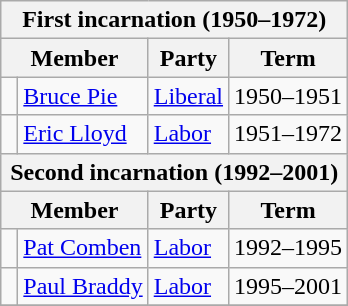<table class="wikitable">
<tr>
<th colspan="4">First incarnation (1950–1972)</th>
</tr>
<tr>
<th colspan="2">Member</th>
<th>Party</th>
<th>Term</th>
</tr>
<tr>
<td> </td>
<td><a href='#'>Bruce Pie</a></td>
<td><a href='#'>Liberal</a></td>
<td>1950–1951</td>
</tr>
<tr>
<td> </td>
<td><a href='#'>Eric Lloyd</a></td>
<td><a href='#'>Labor</a></td>
<td>1951–1972</td>
</tr>
<tr>
<th colspan="4">Second incarnation (1992–2001)</th>
</tr>
<tr>
<th colspan="2">Member</th>
<th>Party</th>
<th>Term</th>
</tr>
<tr>
<td> </td>
<td><a href='#'>Pat Comben</a></td>
<td><a href='#'>Labor</a></td>
<td>1992–1995</td>
</tr>
<tr>
<td> </td>
<td><a href='#'>Paul Braddy</a></td>
<td><a href='#'>Labor</a></td>
<td>1995–2001</td>
</tr>
<tr>
</tr>
</table>
